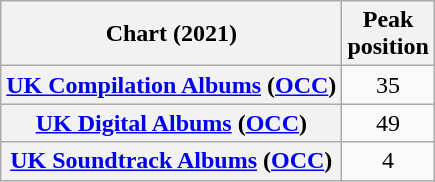<table class="wikitable plainrowheaders" style="text-align:center">
<tr>
<th scope="col">Chart (2021)</th>
<th scope="col">Peak<br>position</th>
</tr>
<tr>
<th scope="row"><a href='#'>UK Compilation Albums</a> (<a href='#'>OCC</a>)</th>
<td>35</td>
</tr>
<tr>
<th scope="row"><a href='#'>UK Digital Albums</a> (<a href='#'>OCC</a>)</th>
<td>49</td>
</tr>
<tr>
<th scope="row"><a href='#'>UK Soundtrack Albums</a> (<a href='#'>OCC</a>)</th>
<td>4</td>
</tr>
</table>
